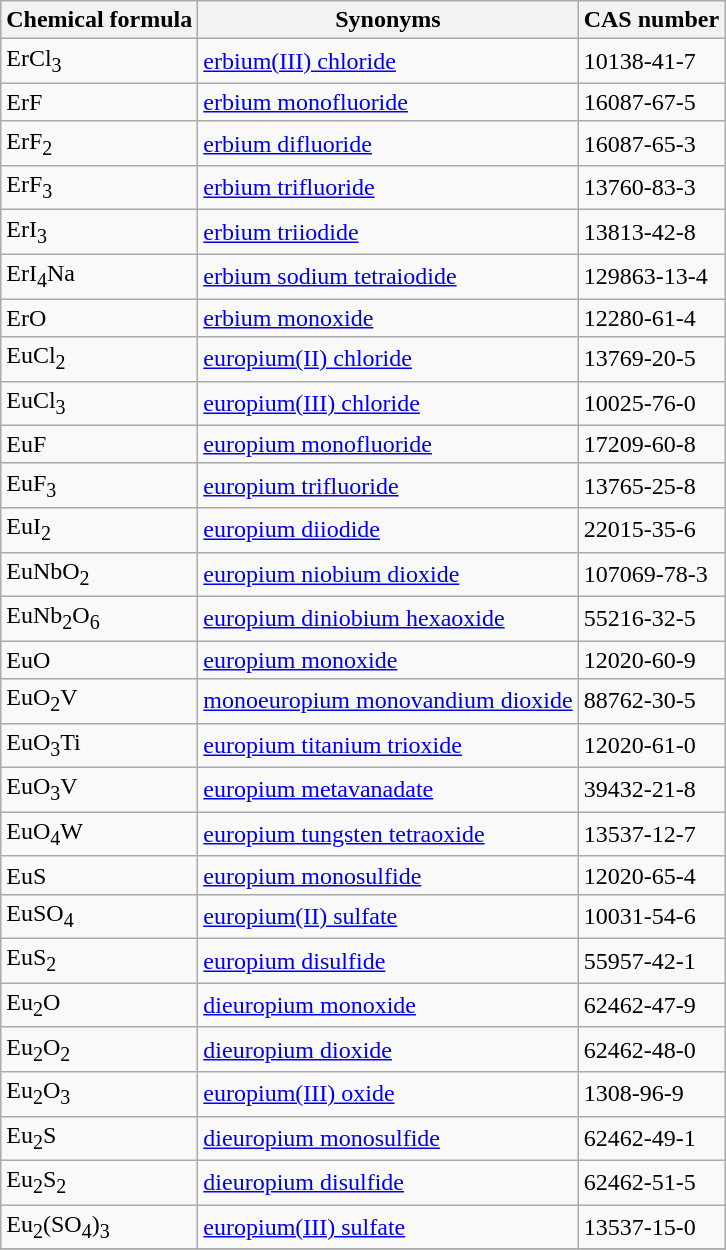<table class="wikitable sortable">
<tr>
<th>Chemical formula</th>
<th>Synonyms</th>
<th>CAS number</th>
</tr>
<tr>
<td>ErCl<sub>3</sub></td>
<td><a href='#'>erbium(III) chloride</a></td>
<td>10138-41-7</td>
</tr>
<tr>
<td>ErF</td>
<td><a href='#'>erbium monofluoride</a></td>
<td>16087-67-5</td>
</tr>
<tr>
<td>ErF<sub>2</sub></td>
<td><a href='#'>erbium difluoride</a></td>
<td>16087-65-3</td>
</tr>
<tr>
<td>ErF<sub>3</sub></td>
<td><a href='#'>erbium trifluoride</a></td>
<td>13760-83-3</td>
</tr>
<tr>
<td>ErI<sub>3</sub></td>
<td><a href='#'>erbium triiodide</a></td>
<td>13813-42-8</td>
</tr>
<tr>
<td>ErI<sub>4</sub>Na</td>
<td><a href='#'>erbium sodium tetraiodide</a></td>
<td>129863-13-4</td>
</tr>
<tr>
<td>ErO</td>
<td><a href='#'>erbium monoxide</a></td>
<td>12280-61-4</td>
</tr>
<tr>
<td>EuCl<sub>2</sub></td>
<td><a href='#'>europium(II) chloride</a></td>
<td>13769-20-5</td>
</tr>
<tr>
<td>EuCl<sub>3</sub></td>
<td><a href='#'>europium(III) chloride</a></td>
<td>10025-76-0</td>
</tr>
<tr>
<td>EuF</td>
<td><a href='#'>europium monofluoride</a></td>
<td>17209-60-8</td>
</tr>
<tr>
<td>EuF<sub>3</sub></td>
<td><a href='#'>europium trifluoride</a></td>
<td>13765-25-8</td>
</tr>
<tr>
<td>EuI<sub>2</sub></td>
<td><a href='#'>europium diiodide</a></td>
<td>22015-35-6</td>
</tr>
<tr>
<td>EuNbO<sub>2</sub></td>
<td><a href='#'>europium niobium dioxide</a></td>
<td>107069-78-3</td>
</tr>
<tr>
<td>EuNb<sub>2</sub>O<sub>6</sub></td>
<td><a href='#'>europium diniobium hexaoxide</a></td>
<td>55216-32-5</td>
</tr>
<tr>
<td>EuO</td>
<td><a href='#'>europium monoxide</a></td>
<td>12020-60-9</td>
</tr>
<tr>
<td>EuO<sub>2</sub>V</td>
<td><a href='#'>monoeuropium monovandium dioxide</a></td>
<td>88762-30-5</td>
</tr>
<tr>
<td>EuO<sub>3</sub>Ti</td>
<td><a href='#'>europium titanium trioxide</a></td>
<td>12020-61-0</td>
</tr>
<tr>
<td>EuO<sub>3</sub>V</td>
<td><a href='#'>europium metavanadate</a></td>
<td>39432-21-8</td>
</tr>
<tr>
<td>EuO<sub>4</sub>W</td>
<td><a href='#'>europium tungsten tetraoxide</a></td>
<td>13537-12-7</td>
</tr>
<tr>
<td>EuS</td>
<td><a href='#'>europium monosulfide</a></td>
<td>12020-65-4</td>
</tr>
<tr>
<td>EuSO<sub>4</sub></td>
<td><a href='#'>europium(II) sulfate</a></td>
<td>10031-54-6</td>
</tr>
<tr>
<td>EuS<sub>2</sub></td>
<td><a href='#'>europium disulfide</a></td>
<td>55957-42-1</td>
</tr>
<tr>
<td>Eu<sub>2</sub>O</td>
<td><a href='#'>dieuropium monoxide</a></td>
<td>62462-47-9</td>
</tr>
<tr>
<td>Eu<sub>2</sub>O<sub>2</sub></td>
<td><a href='#'>dieuropium dioxide</a></td>
<td>62462-48-0</td>
</tr>
<tr>
<td>Eu<sub>2</sub>O<sub>3</sub></td>
<td><a href='#'>europium(III) oxide</a></td>
<td>1308-96-9</td>
</tr>
<tr>
<td>Eu<sub>2</sub>S</td>
<td><a href='#'>dieuropium monosulfide</a></td>
<td>62462-49-1</td>
</tr>
<tr>
<td>Eu<sub>2</sub>S<sub>2</sub></td>
<td><a href='#'>dieuropium disulfide</a></td>
<td>62462-51-5</td>
</tr>
<tr>
<td>Eu<sub>2</sub>(SO<sub>4</sub>)<sub>3</sub></td>
<td><a href='#'>europium(III) sulfate</a></td>
<td>13537-15-0</td>
</tr>
<tr>
</tr>
</table>
